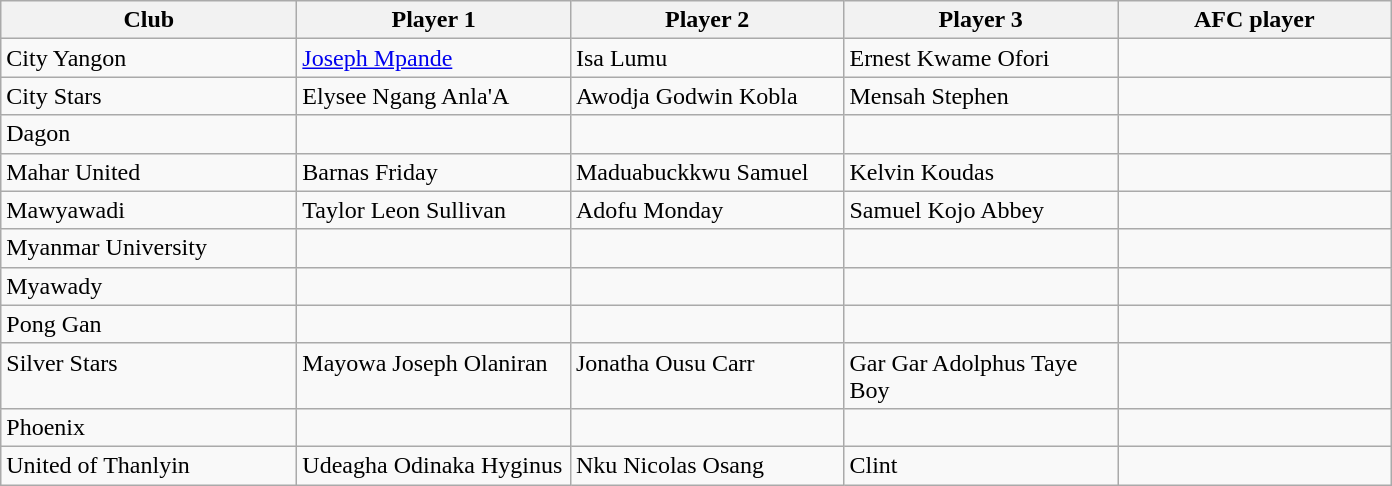<table class="wikitable sortable">
<tr>
<th style="width:190px;">Club</th>
<th style="width:175px;">Player 1</th>
<th style="width:175px;">Player 2</th>
<th style="width:175px;">Player 3</th>
<th style="width:175px;">AFC player</th>
</tr>
<tr style="vertical-align:top;">
<td>City Yangon</td>
<td> <a href='#'>Joseph Mpande</a></td>
<td> Isa Lumu</td>
<td> Ernest Kwame Ofori</td>
<td></td>
</tr>
<tr style="vertical-align:top;">
<td>City Stars</td>
<td> Elysee Ngang Anla'A</td>
<td> Awodja Godwin Kobla</td>
<td> Mensah Stephen</td>
<td></td>
</tr>
<tr style="vertical-align:top;">
<td>Dagon</td>
<td></td>
<td></td>
<td></td>
<td></td>
</tr>
<tr style="vertical-align:top;">
<td>Mahar United</td>
<td> Barnas Friday</td>
<td> Maduabuckkwu Samuel</td>
<td> Kelvin Koudas</td>
<td></td>
</tr>
<tr style="vertical-align:top;">
<td>Mawyawadi</td>
<td> Taylor Leon Sullivan</td>
<td> Adofu Monday</td>
<td> Samuel Kojo Abbey</td>
<td></td>
</tr>
<tr style="vertical-align:top;">
<td>Myanmar University</td>
<td></td>
<td></td>
<td></td>
<td></td>
</tr>
<tr style="vertical-align:top;">
<td>Myawady</td>
<td></td>
<td></td>
<td></td>
<td></td>
</tr>
<tr style="vertical-align:top;">
<td>Pong Gan</td>
<td></td>
<td></td>
<td></td>
<td></td>
</tr>
<tr style="vertical-align:top;">
<td>Silver Stars</td>
<td> Mayowa Joseph Olaniran</td>
<td> Jonatha Ousu Carr</td>
<td> Gar Gar Adolphus Taye Boy</td>
<td></td>
</tr>
<tr style="vertical-align:top;">
<td>Phoenix</td>
<td></td>
<td></td>
<td></td>
<td></td>
</tr>
<tr style="vertical-align:top;">
<td>United of Thanlyin</td>
<td> Udeagha Odinaka Hyginus</td>
<td> Nku Nicolas Osang</td>
<td> Clint</td>
<td></td>
</tr>
</table>
